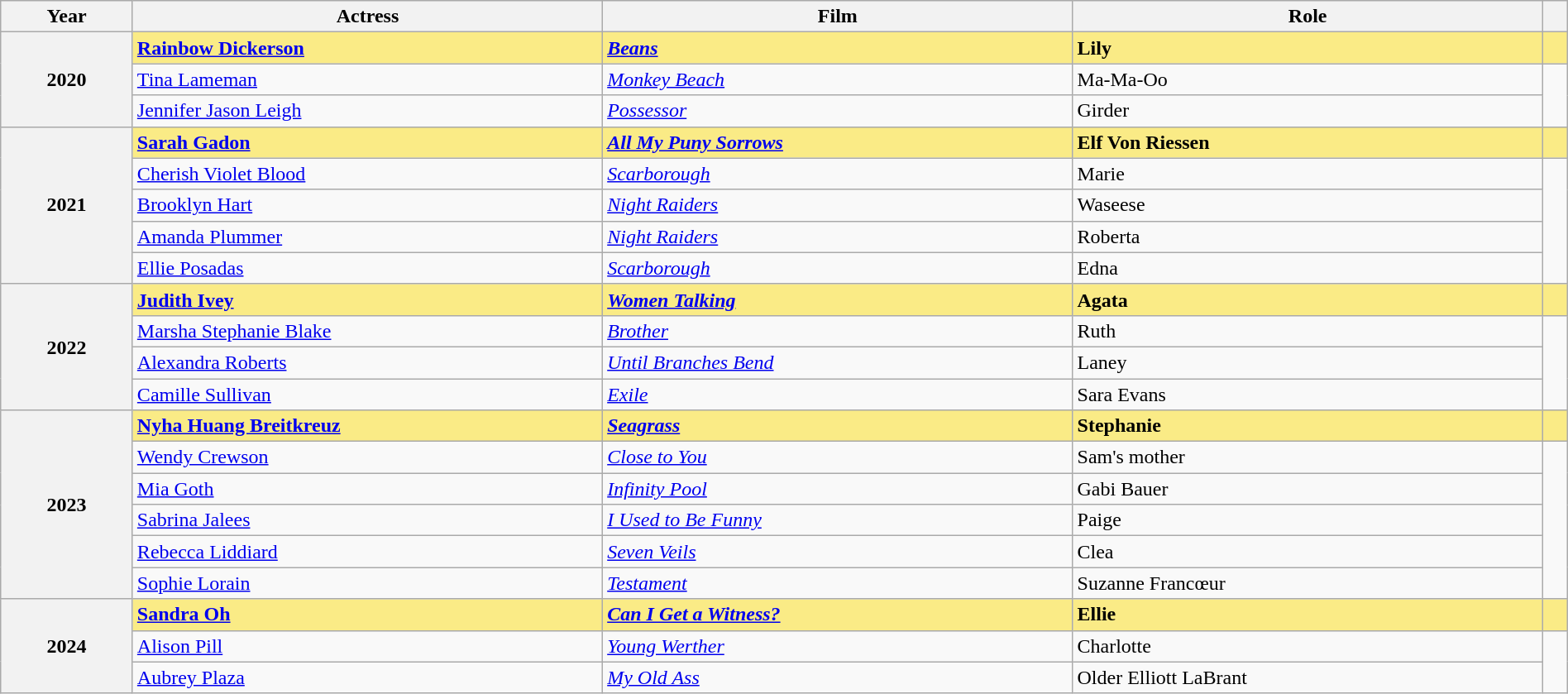<table class="wikitable" width="100%" cellpadding="5">
<tr>
<th>Year</th>
<th width=30%>Actress</th>
<th width=30%>Film</th>
<th width=30%>Role</th>
<th></th>
</tr>
<tr>
<th scope="row" rowspan=3>2020</th>
<td style="background:#FAEB86;"><strong><a href='#'>Rainbow Dickerson</a></strong></td>
<td style="background:#FAEB86;"><strong><em><a href='#'>Beans</a></em></strong></td>
<td style="background:#FAEB86;"><strong>Lily</strong></td>
<td style="background:#FAEB86;"></td>
</tr>
<tr>
<td><a href='#'>Tina Lameman</a></td>
<td><em><a href='#'>Monkey Beach</a></em></td>
<td>Ma-Ma-Oo</td>
<td rowspan=2></td>
</tr>
<tr>
<td><a href='#'>Jennifer Jason Leigh</a></td>
<td><em><a href='#'>Possessor</a></em></td>
<td>Girder</td>
</tr>
<tr>
<th scope="row" rowspan=5>2021</th>
<td style="background:#FAEB86;"><strong><a href='#'>Sarah Gadon</a></strong></td>
<td style="background:#FAEB86;"><strong><em><a href='#'>All My Puny Sorrows</a></em></strong></td>
<td style="background:#FAEB86;"><strong>Elf Von Riessen</strong></td>
<td style="background:#FAEB86;"></td>
</tr>
<tr>
<td><a href='#'>Cherish Violet Blood</a></td>
<td><em><a href='#'>Scarborough</a></em></td>
<td>Marie</td>
<td rowspan=4></td>
</tr>
<tr>
<td><a href='#'>Brooklyn Hart</a></td>
<td><em><a href='#'>Night Raiders</a></em></td>
<td>Waseese</td>
</tr>
<tr>
<td><a href='#'>Amanda Plummer</a></td>
<td><em><a href='#'>Night Raiders</a></em></td>
<td>Roberta</td>
</tr>
<tr>
<td><a href='#'>Ellie Posadas</a></td>
<td><em><a href='#'>Scarborough</a></em></td>
<td>Edna</td>
</tr>
<tr>
<th scope="row" rowspan=4>2022</th>
<td style="background:#FAEB86;"><strong><a href='#'>Judith Ivey</a></strong></td>
<td style="background:#FAEB86;"><strong><em><a href='#'>Women Talking</a></em></strong></td>
<td style="background:#FAEB86;"><strong>Agata</strong></td>
<td style="background:#FAEB86;"></td>
</tr>
<tr>
<td><a href='#'>Marsha Stephanie Blake</a></td>
<td><em><a href='#'>Brother</a></em></td>
<td>Ruth</td>
<td rowspan=3></td>
</tr>
<tr>
<td><a href='#'>Alexandra Roberts</a></td>
<td><em><a href='#'>Until Branches Bend</a></em></td>
<td>Laney</td>
</tr>
<tr>
<td><a href='#'>Camille Sullivan</a></td>
<td><em><a href='#'>Exile</a></em></td>
<td>Sara Evans</td>
</tr>
<tr>
<th scope="row" rowspan=6>2023</th>
<td style="background:#FAEB86;"><strong><a href='#'>Nyha Huang Breitkreuz</a></strong></td>
<td style="background:#FAEB86;"><strong><em><a href='#'>Seagrass</a></em></strong></td>
<td style="background:#FAEB86;"><strong>Stephanie</strong></td>
<td style="background:#FAEB86;"></td>
</tr>
<tr>
<td><a href='#'>Wendy Crewson</a></td>
<td><em><a href='#'>Close to You</a></em></td>
<td>Sam's mother</td>
<td rowspan=5></td>
</tr>
<tr>
<td><a href='#'>Mia Goth</a></td>
<td><em><a href='#'>Infinity Pool</a></em></td>
<td>Gabi Bauer</td>
</tr>
<tr>
<td><a href='#'>Sabrina Jalees</a></td>
<td><em><a href='#'>I Used to Be Funny</a></em></td>
<td>Paige</td>
</tr>
<tr>
<td><a href='#'>Rebecca Liddiard</a></td>
<td><em><a href='#'>Seven Veils</a></em></td>
<td>Clea</td>
</tr>
<tr>
<td><a href='#'>Sophie Lorain</a></td>
<td><em><a href='#'>Testament</a></em></td>
<td>Suzanne Francœur</td>
</tr>
<tr>
<th scope="row" rowspan=3>2024</th>
<td style="background:#FAEB86;"><strong><a href='#'>Sandra Oh</a></strong></td>
<td style="background:#FAEB86;"><strong><em><a href='#'>Can I Get a Witness?</a></em></strong></td>
<td style="background:#FAEB86;"><strong>Ellie</strong></td>
<td style="background:#FAEB86;"></td>
</tr>
<tr>
<td><a href='#'>Alison Pill</a></td>
<td><em><a href='#'>Young Werther</a></em></td>
<td>Charlotte</td>
<td rowspan=2></td>
</tr>
<tr>
<td><a href='#'>Aubrey Plaza</a></td>
<td><em><a href='#'>My Old Ass</a></em></td>
<td>Older Elliott LaBrant</td>
</tr>
</table>
